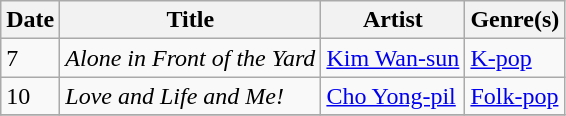<table class="wikitable" style="text-align: left;">
<tr>
<th>Date</th>
<th>Title</th>
<th>Artist</th>
<th>Genre(s)</th>
</tr>
<tr>
<td>7</td>
<td><em>Alone in Front of the Yard</em></td>
<td><a href='#'>Kim Wan-sun</a></td>
<td><a href='#'>K-pop</a></td>
</tr>
<tr>
<td>10</td>
<td><em>Love and Life and Me!</em></td>
<td><a href='#'>Cho Yong-pil</a></td>
<td><a href='#'>Folk-pop</a></td>
</tr>
<tr>
</tr>
</table>
